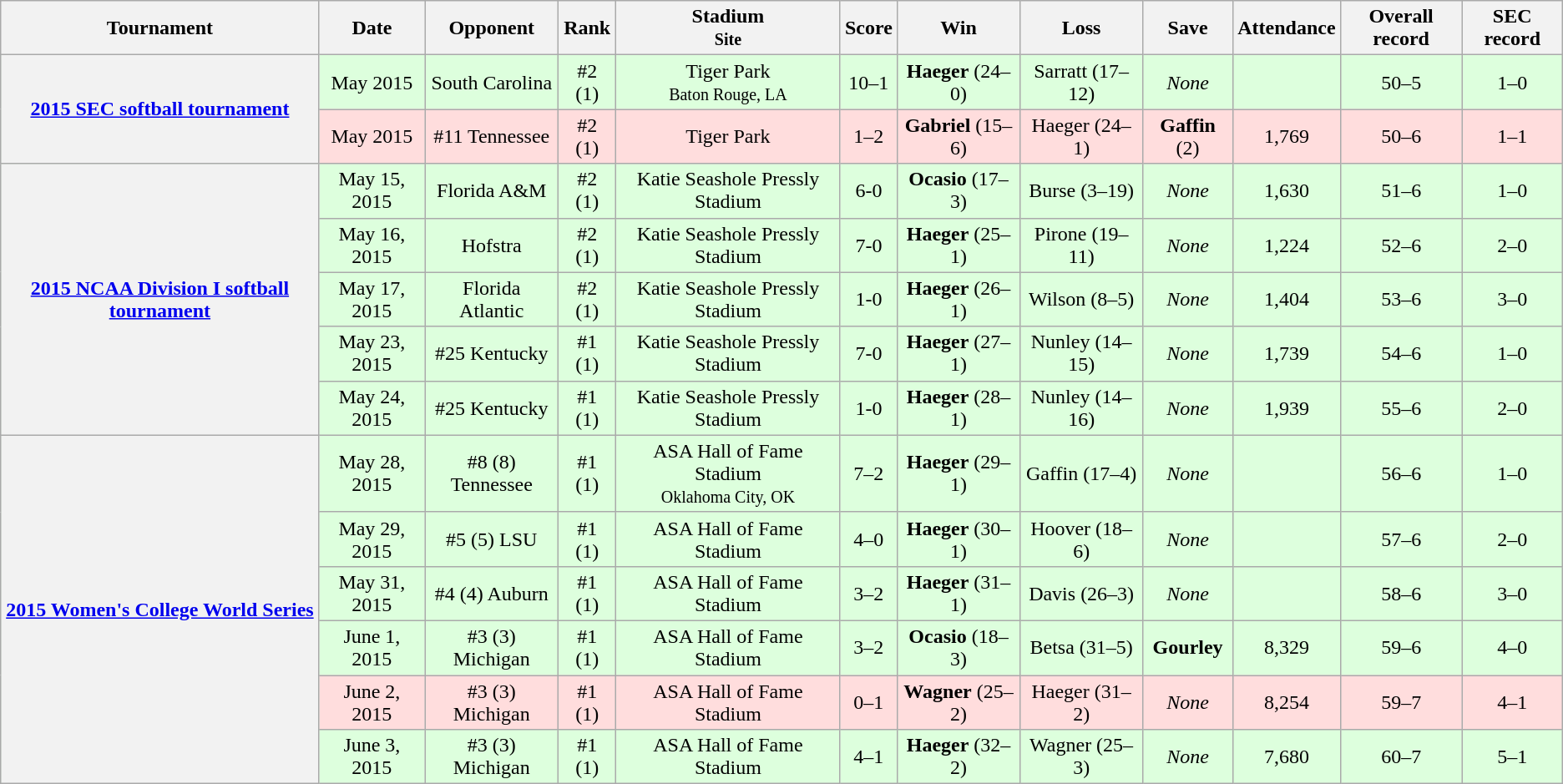<table class="wikitable" style="text-align: center">
<tr>
<th scope="col">Tournament</th>
<th scope="col">Date</th>
<th scope="col">Opponent</th>
<th scope="col">Rank</th>
<th scope="col">Stadium<br><small>Site</small></th>
<th scope="col">Score</th>
<th scope="col">Win</th>
<th scope="col">Loss</th>
<th scope="col">Save</th>
<th scope="col">Attendance</th>
<th scope="col">Overall record</th>
<th scope="col">SEC record</th>
</tr>
<tr style="background: #ddffdd">
<th scope="row" rowspan="2"><a href='#'>2015 SEC softball tournament</a></th>
<td>May 2015</td>
<td>South Carolina</td>
<td>#2 (1)</td>
<td>Tiger Park<br><small>Baton Rouge, LA</small></td>
<td>10–1</td>
<td><strong>Haeger</strong> (24–0)</td>
<td>Sarratt (17–12)</td>
<td><em>None</em></td>
<td></td>
<td>50–5</td>
<td>1–0</td>
</tr>
<tr style="background: #ffdddd">
<td>May 2015</td>
<td>#11 Tennessee</td>
<td>#2 (1)</td>
<td>Tiger Park</td>
<td>1–2</td>
<td><strong>Gabriel</strong> (15–6)</td>
<td>Haeger (24–1)</td>
<td><strong>Gaffin</strong> (2)</td>
<td>1,769</td>
<td>50–6</td>
<td>1–1</td>
</tr>
<tr style="background: #ddffdd">
<th scope="row" rowspan="5"><a href='#'>2015 NCAA Division I softball tournament</a></th>
<td>May 15, 2015</td>
<td>Florida A&M</td>
<td>#2 (1)</td>
<td>Katie Seashole Pressly Stadium</td>
<td>6-0</td>
<td><strong>Ocasio</strong> (17–3)</td>
<td>Burse (3–19)</td>
<td><em>None</em></td>
<td>1,630</td>
<td>51–6</td>
<td>1–0</td>
</tr>
<tr style="background: #ddffdd">
<td>May 16, 2015</td>
<td>Hofstra</td>
<td>#2 (1)</td>
<td>Katie Seashole Pressly Stadium</td>
<td>7-0</td>
<td><strong>Haeger</strong> (25–1)</td>
<td>Pirone (19–11)</td>
<td><em>None</em></td>
<td>1,224</td>
<td>52–6</td>
<td>2–0</td>
</tr>
<tr style="background: #ddffdd">
<td>May 17, 2015</td>
<td>Florida Atlantic</td>
<td>#2 (1)</td>
<td>Katie Seashole Pressly Stadium</td>
<td>1-0</td>
<td><strong>Haeger</strong> (26–1)</td>
<td>Wilson (8–5)</td>
<td><em>None</em></td>
<td>1,404</td>
<td>53–6</td>
<td>3–0</td>
</tr>
<tr style="background: #ddffdd">
<td>May 23, 2015</td>
<td>#25 Kentucky</td>
<td>#1 (1)</td>
<td>Katie Seashole Pressly Stadium</td>
<td>7-0</td>
<td><strong>Haeger</strong> (27–1)</td>
<td>Nunley (14–15)</td>
<td><em>None</em></td>
<td>1,739</td>
<td>54–6</td>
<td>1–0</td>
</tr>
<tr style="background: #ddffdd">
<td>May 24, 2015</td>
<td>#25 Kentucky</td>
<td>#1 (1)</td>
<td>Katie Seashole Pressly Stadium</td>
<td>1-0</td>
<td><strong>Haeger</strong> (28–1)</td>
<td>Nunley (14–16)</td>
<td><em>None</em></td>
<td>1,939</td>
<td>55–6</td>
<td>2–0</td>
</tr>
<tr style="background: #ddffdd">
<th scope="row" rowspan="6"><a href='#'>2015 Women's College World Series</a></th>
<td>May 28, 2015</td>
<td>#8 (8) Tennessee</td>
<td>#1 (1)</td>
<td>ASA Hall of Fame Stadium<br><small> Oklahoma City, OK</small></td>
<td>7–2</td>
<td><strong>Haeger</strong> (29–1)</td>
<td>Gaffin (17–4)</td>
<td><em>None</em></td>
<td></td>
<td>56–6</td>
<td>1–0</td>
</tr>
<tr style="background: #ddffdd">
<td>May 29, 2015</td>
<td>#5 (5) LSU</td>
<td>#1 (1)</td>
<td>ASA Hall of Fame Stadium</td>
<td>4–0</td>
<td><strong>Haeger</strong> (30–1)</td>
<td>Hoover (18–6)</td>
<td><em>None</em></td>
<td></td>
<td>57–6</td>
<td>2–0</td>
</tr>
<tr style="background: #ddffdd">
<td>May 31, 2015</td>
<td>#4 (4) Auburn</td>
<td>#1 (1)</td>
<td>ASA Hall of Fame Stadium</td>
<td>3–2</td>
<td><strong>Haeger</strong> (31–1)</td>
<td>Davis (26–3)</td>
<td><em>None</em></td>
<td></td>
<td>58–6</td>
<td>3–0</td>
</tr>
<tr style="background: #ddffdd">
<td>June 1, 2015</td>
<td>#3 (3) Michigan</td>
<td>#1 (1)</td>
<td>ASA Hall of Fame Stadium</td>
<td>3–2</td>
<td><strong>Ocasio</strong> (18–3)</td>
<td>Betsa (31–5)</td>
<td><strong>Gourley</strong></td>
<td>8,329</td>
<td>59–6</td>
<td>4–0</td>
</tr>
<tr style="background: #ffdddd">
<td>June 2, 2015</td>
<td>#3 (3) Michigan</td>
<td>#1 (1)</td>
<td>ASA Hall of Fame Stadium</td>
<td>0–1</td>
<td><strong>Wagner</strong> (25–2)</td>
<td>Haeger (31–2)</td>
<td><em>None</em></td>
<td>8,254</td>
<td>59–7</td>
<td>4–1</td>
</tr>
<tr style="background: #ddffdd">
<td>June 3, 2015</td>
<td>#3 (3) Michigan</td>
<td>#1 (1)</td>
<td>ASA Hall of Fame Stadium</td>
<td>4–1</td>
<td><strong>Haeger</strong> (32–2)</td>
<td>Wagner (25–3)</td>
<td><em>None</em></td>
<td>7,680</td>
<td>60–7</td>
<td>5–1</td>
</tr>
</table>
